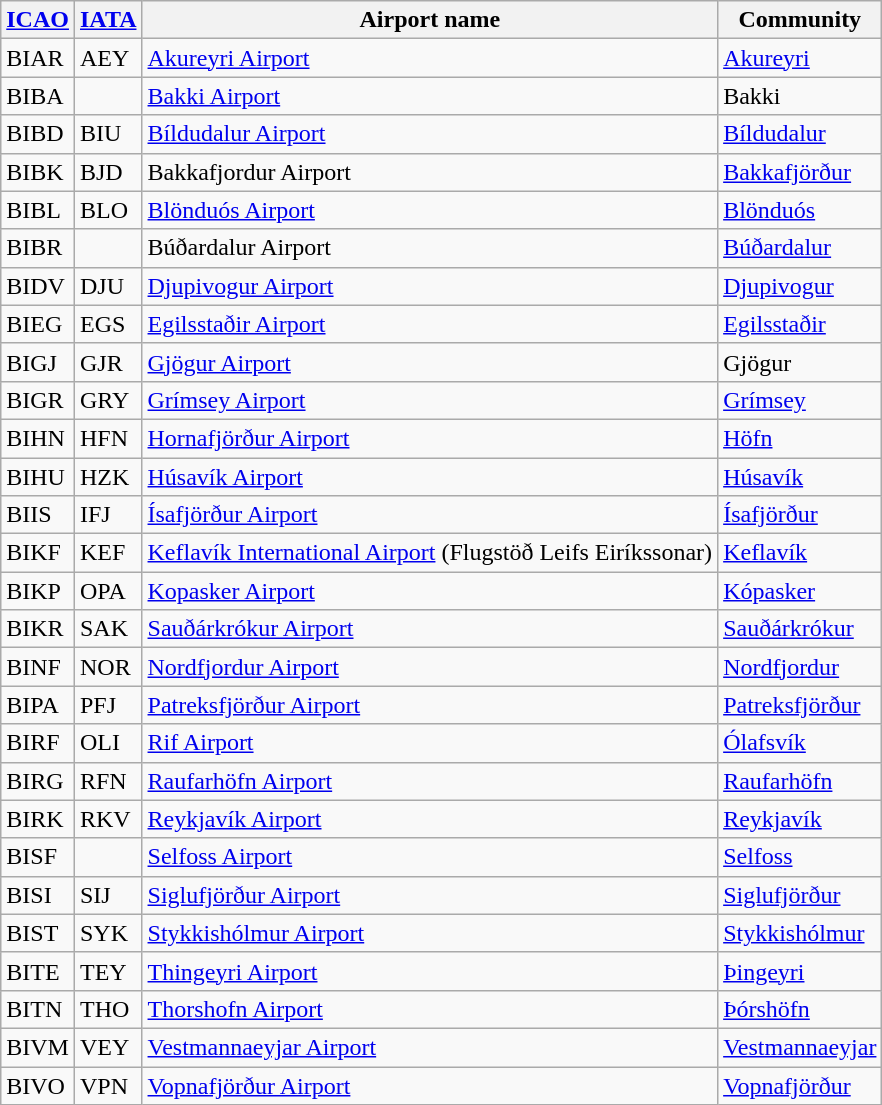<table class="wikitable" style="width:auto;">
<tr>
<th width="*"><a href='#'>ICAO</a></th>
<th width="*"><a href='#'>IATA</a></th>
<th width="*">Airport name</th>
<th width="*">Community</th>
</tr>
<tr>
<td>BIAR</td>
<td>AEY</td>
<td><a href='#'>Akureyri Airport</a></td>
<td><a href='#'>Akureyri</a></td>
</tr>
<tr>
<td>BIBA</td>
<td></td>
<td><a href='#'>Bakki Airport</a></td>
<td>Bakki</td>
</tr>
<tr>
<td>BIBD</td>
<td>BIU</td>
<td><a href='#'>Bíldudalur Airport</a></td>
<td><a href='#'>Bíldudalur</a></td>
</tr>
<tr>
<td>BIBK</td>
<td>BJD</td>
<td>Bakkafjordur Airport</td>
<td><a href='#'>Bakkafjörður</a></td>
</tr>
<tr>
<td>BIBL</td>
<td>BLO</td>
<td><a href='#'>Blönduós Airport</a></td>
<td><a href='#'>Blönduós</a></td>
</tr>
<tr>
<td>BIBR</td>
<td></td>
<td>Búðardalur Airport</td>
<td><a href='#'>Búðardalur</a></td>
</tr>
<tr>
<td>BIDV</td>
<td>DJU</td>
<td><a href='#'>Djupivogur Airport</a></td>
<td><a href='#'>Djupivogur</a></td>
</tr>
<tr>
<td>BIEG</td>
<td>EGS</td>
<td><a href='#'>Egilsstaðir Airport</a></td>
<td><a href='#'>Egilsstaðir</a></td>
</tr>
<tr>
<td>BIGJ</td>
<td>GJR</td>
<td><a href='#'>Gjögur Airport</a></td>
<td>Gjögur</td>
</tr>
<tr>
<td>BIGR</td>
<td>GRY</td>
<td><a href='#'>Grímsey Airport</a></td>
<td><a href='#'>Grímsey</a></td>
</tr>
<tr>
<td>BIHN</td>
<td>HFN</td>
<td><a href='#'>Hornafjörður Airport</a></td>
<td><a href='#'>Höfn</a></td>
</tr>
<tr>
<td>BIHU</td>
<td>HZK</td>
<td><a href='#'>Húsavík Airport</a></td>
<td><a href='#'>Húsavík</a></td>
</tr>
<tr>
<td>BIIS</td>
<td>IFJ</td>
<td><a href='#'>Ísafjörður Airport</a></td>
<td><a href='#'>Ísafjörður</a></td>
</tr>
<tr>
<td>BIKF</td>
<td>KEF</td>
<td><a href='#'>Keflavík International Airport</a> (Flugstöð Leifs Eiríkssonar)</td>
<td><a href='#'>Keflavík</a></td>
</tr>
<tr>
<td>BIKP</td>
<td>OPA</td>
<td><a href='#'>Kopasker Airport</a></td>
<td><a href='#'>Kópasker</a></td>
</tr>
<tr>
<td>BIKR</td>
<td>SAK</td>
<td><a href='#'>Sauðárkrókur Airport</a></td>
<td><a href='#'>Sauðárkrókur</a></td>
</tr>
<tr>
<td>BINF</td>
<td>NOR</td>
<td><a href='#'>Nordfjordur Airport</a></td>
<td><a href='#'>Nordfjordur</a></td>
</tr>
<tr>
<td>BIPA</td>
<td>PFJ</td>
<td><a href='#'>Patreksfjörður Airport</a></td>
<td><a href='#'>Patreksfjörður</a></td>
</tr>
<tr>
<td>BIRF</td>
<td>OLI</td>
<td><a href='#'>Rif Airport</a></td>
<td><a href='#'>Ólafsvík</a></td>
</tr>
<tr>
<td>BIRG</td>
<td>RFN</td>
<td><a href='#'>Raufarhöfn Airport</a></td>
<td><a href='#'>Raufarhöfn</a></td>
</tr>
<tr>
<td>BIRK</td>
<td>RKV</td>
<td><a href='#'>Reykjavík Airport</a></td>
<td><a href='#'>Reykjavík</a></td>
</tr>
<tr>
<td>BISF</td>
<td></td>
<td><a href='#'>Selfoss Airport</a></td>
<td><a href='#'>Selfoss</a></td>
</tr>
<tr>
<td>BISI</td>
<td>SIJ</td>
<td><a href='#'>Siglufjörður Airport</a></td>
<td><a href='#'>Siglufjörður</a></td>
</tr>
<tr>
<td>BIST</td>
<td>SYK</td>
<td><a href='#'>Stykkishólmur Airport</a></td>
<td><a href='#'>Stykkishólmur</a></td>
</tr>
<tr>
<td>BITE</td>
<td>TEY</td>
<td><a href='#'>Thingeyri Airport</a></td>
<td><a href='#'>Þingeyri</a></td>
</tr>
<tr>
<td>BITN</td>
<td>THO</td>
<td><a href='#'>Thorshofn Airport</a></td>
<td><a href='#'>Þórshöfn</a></td>
</tr>
<tr>
<td>BIVM</td>
<td>VEY</td>
<td><a href='#'>Vestmannaeyjar Airport</a></td>
<td><a href='#'>Vestmannaeyjar</a></td>
</tr>
<tr>
<td>BIVO</td>
<td>VPN</td>
<td><a href='#'>Vopnafjörður Airport</a></td>
<td><a href='#'>Vopnafjörður</a></td>
</tr>
</table>
